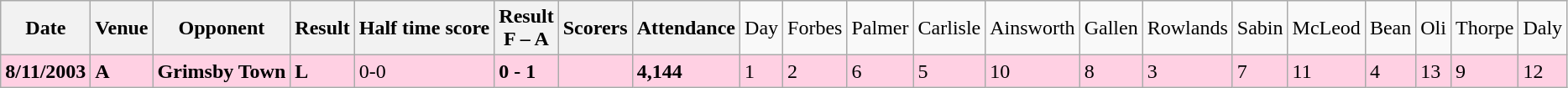<table class="wikitable">
<tr>
<th><strong>Date</strong></th>
<th><strong>Venue</strong></th>
<th><strong>Opponent</strong></th>
<th><strong>Result</strong></th>
<th><strong>Half time score</strong></th>
<th><strong>Result</strong><br><strong>F – A</strong></th>
<th><strong>Scorers</strong></th>
<th><strong>Attendance</strong></th>
<td>Day</td>
<td>Forbes</td>
<td>Palmer</td>
<td>Carlisle</td>
<td>Ainsworth</td>
<td>Gallen</td>
<td>Rowlands</td>
<td>Sabin</td>
<td>McLeod</td>
<td>Bean</td>
<td>Oli</td>
<td>Thorpe</td>
<td>Daly</td>
</tr>
<tr style="background-color: #ffd0e3;">
<td><strong>8/11/2003</strong></td>
<td><strong>A</strong></td>
<td><strong>Grimsby Town</strong></td>
<td><strong>L</strong></td>
<td>0-0</td>
<td><strong>0 - 1</strong></td>
<td></td>
<td><strong>4,144</strong></td>
<td>1</td>
<td>2</td>
<td>6</td>
<td>5</td>
<td>10</td>
<td>8</td>
<td>3</td>
<td>7</td>
<td>11</td>
<td>4</td>
<td>13</td>
<td>9</td>
<td>12</td>
</tr>
</table>
